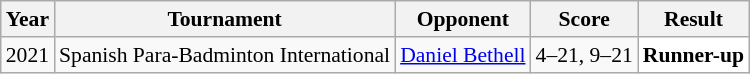<table class="sortable wikitable" style="font-size: 90%;">
<tr>
<th>Year</th>
<th>Tournament</th>
<th>Opponent</th>
<th>Score</th>
<th>Result</th>
</tr>
<tr>
<td align="center">2021</td>
<td align="left">Spanish Para-Badminton International</td>
<td align="left"> <a href='#'>Daniel Bethell</a></td>
<td align="left">4–21, 9–21</td>
<td style="text-align:left; background:white"> <strong>Runner-up</strong></td>
</tr>
</table>
